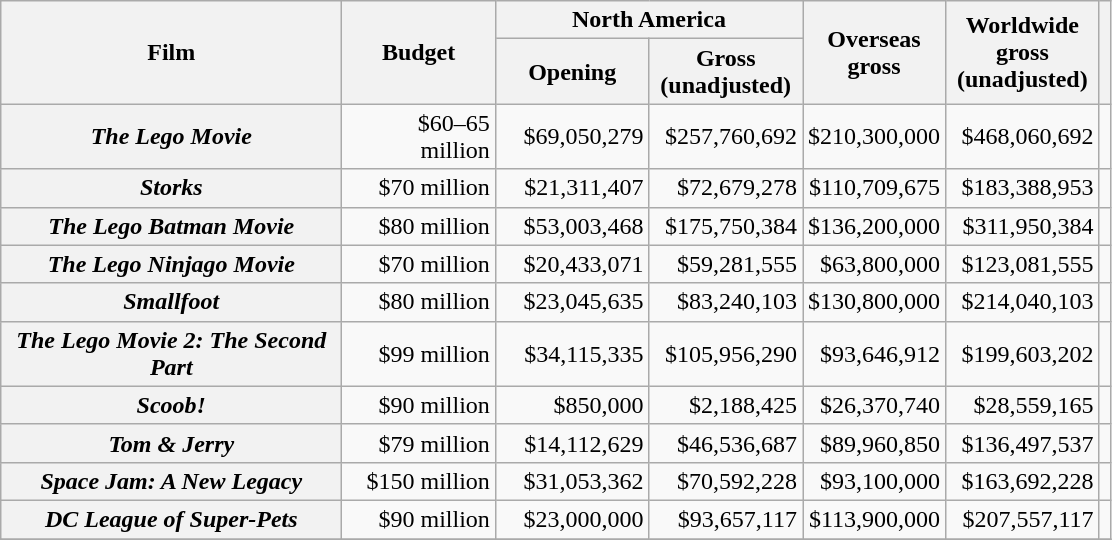<table class="sortable wikitable plainrowheaders col7center" style="text-align: right;">
<tr>
<th rowspan="2" width="220">Film</th>
<th rowspan="2" width="95">Budget</th>
<th colspan="2">North America</th>
<th rowspan="2">Overseas<br>gross</th>
<th rowspan="2" width="95">Worldwide gross<br>(unadjusted)</th>
<th rowspan="2"></th>
</tr>
<tr>
<th width="95">Opening</th>
<th width="95">Gross <br>(unadjusted)</th>
</tr>
<tr>
<th scope="row"><em>The Lego Movie</em></th>
<td>$60–65 million</td>
<td>$69,050,279</td>
<td>$257,760,692</td>
<td>$210,300,000</td>
<td>$468,060,692</td>
<td></td>
</tr>
<tr>
<th scope="row"><em>Storks</em></th>
<td>$70 million</td>
<td>$21,311,407</td>
<td>$72,679,278</td>
<td>$110,709,675</td>
<td>$183,388,953</td>
<td></td>
</tr>
<tr>
<th scope="row"><em>The Lego Batman Movie</em></th>
<td>$80 million</td>
<td>$53,003,468</td>
<td>$175,750,384</td>
<td>$136,200,000</td>
<td>$311,950,384</td>
<td></td>
</tr>
<tr>
<th scope="row"><em>The Lego Ninjago Movie</em></th>
<td>$70 million</td>
<td>$20,433,071</td>
<td>$59,281,555</td>
<td>$63,800,000</td>
<td>$123,081,555</td>
<td></td>
</tr>
<tr>
<th scope="row"><em>Smallfoot</em></th>
<td>$80 million</td>
<td>$23,045,635</td>
<td>$83,240,103</td>
<td>$130,800,000</td>
<td>$214,040,103</td>
<td></td>
</tr>
<tr>
<th scope="row"><em>The Lego Movie 2: The Second Part</em></th>
<td>$99 million</td>
<td>$34,115,335</td>
<td>$105,956,290</td>
<td>$93,646,912</td>
<td>$199,603,202</td>
<td></td>
</tr>
<tr>
<th scope="row"><em>Scoob!</em></th>
<td>$90 million</td>
<td>$850,000</td>
<td>$2,188,425</td>
<td>$26,370,740</td>
<td>$28,559,165</td>
<td></td>
</tr>
<tr>
<th scope="row"><em>Tom & Jerry</em></th>
<td>$79 million</td>
<td>$14,112,629</td>
<td>$46,536,687</td>
<td>$89,960,850</td>
<td>$136,497,537</td>
<td></td>
</tr>
<tr>
<th scope="row"><em>Space Jam: A New Legacy</em></th>
<td>$150 million</td>
<td>$31,053,362</td>
<td>$70,592,228</td>
<td>$93,100,000</td>
<td>$163,692,228</td>
<td></td>
</tr>
<tr>
<th scope="row"><em>DC League of Super-Pets</em></th>
<td>$90 million</td>
<td>$23,000,000</td>
<td>$93,657,117</td>
<td>$113,900,000</td>
<td>$207,557,117</td>
<td></td>
</tr>
<tr>
</tr>
</table>
